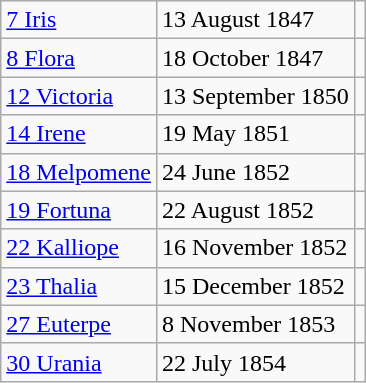<table class="wikitable" align="right" style="margin: 1em; margin-top: 0;">
<tr>
<td><a href='#'>7 Iris</a></td>
<td>13 August 1847</td>
<td></td>
</tr>
<tr>
<td><a href='#'>8 Flora</a></td>
<td>18 October 1847</td>
<td></td>
</tr>
<tr>
<td><a href='#'>12 Victoria</a></td>
<td>13 September 1850</td>
<td></td>
</tr>
<tr>
<td><a href='#'>14 Irene</a></td>
<td>19 May 1851</td>
<td></td>
</tr>
<tr>
<td><a href='#'>18 Melpomene</a></td>
<td>24 June 1852</td>
<td></td>
</tr>
<tr>
<td><a href='#'>19 Fortuna</a></td>
<td>22 August 1852</td>
<td></td>
</tr>
<tr>
<td><a href='#'>22 Kalliope</a></td>
<td>16 November 1852</td>
<td></td>
</tr>
<tr>
<td><a href='#'>23 Thalia</a></td>
<td>15 December 1852</td>
<td></td>
</tr>
<tr>
<td><a href='#'>27 Euterpe</a></td>
<td>8 November 1853</td>
<td></td>
</tr>
<tr>
<td><a href='#'>30 Urania</a></td>
<td>22 July 1854</td>
<td></td>
</tr>
</table>
